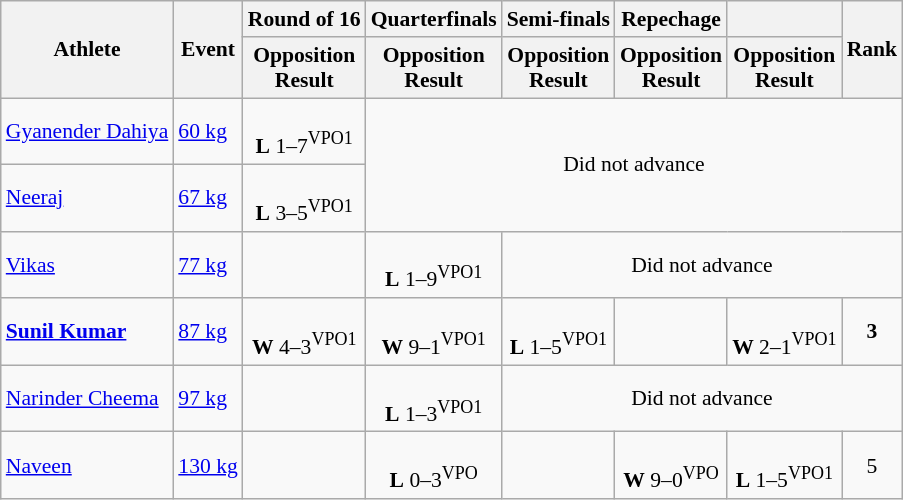<table class=wikitable style="text-align:center; font-size:90%">
<tr>
<th rowspan=2>Athlete</th>
<th rowspan=2>Event</th>
<th>Round of 16</th>
<th>Quarterfinals</th>
<th>Semi-finals</th>
<th>Repechage</th>
<th></th>
<th rowspan=2>Rank</th>
</tr>
<tr>
<th>Opposition<br>Result</th>
<th>Opposition<br>Result</th>
<th>Opposition<br>Result</th>
<th>Opposition<br>Result</th>
<th>Opposition<br>Result</th>
</tr>
<tr>
<td align=left><a href='#'>Gyanender Dahiya</a></td>
<td align=left><a href='#'>60 kg</a></td>
<td><br><strong>L</strong> 1–7<sup>VPO1</sup></td>
<td colspan="5" rowspan=2>Did not advance</td>
</tr>
<tr>
<td align=left><a href='#'>Neeraj</a></td>
<td align=left><a href='#'>67 kg</a></td>
<td><br><strong>L</strong> 3–5<sup>VPO1</sup></td>
</tr>
<tr>
<td align=left><a href='#'>Vikas</a></td>
<td align=left><a href='#'>77 kg</a></td>
<td></td>
<td><br><strong>L</strong> 1–9<sup>VPO1</sup></td>
<td colspan="4">Did not advance</td>
</tr>
<tr>
<td align=left><strong><a href='#'>Sunil Kumar</a></strong></td>
<td align=left><a href='#'>87 kg</a></td>
<td><br><strong>W</strong> 4–3<sup>VPO1</sup></td>
<td><br><strong>W</strong> 9–1<sup>VPO1</sup></td>
<td><br><strong>L</strong> 1–5<sup>VPO1</sup></td>
<td></td>
<td><br><strong>W</strong> 2–1<sup>VPO1</sup></td>
<td><strong>3</strong></td>
</tr>
<tr>
<td align=left><a href='#'>Narinder Cheema</a></td>
<td align=left><a href='#'>97 kg</a></td>
<td></td>
<td><br><strong>L</strong> 1–3<sup>VPO1</sup></td>
<td colspan="4">Did not advance</td>
</tr>
<tr>
<td align=left><a href='#'>Naveen</a></td>
<td align=left><a href='#'>130 kg</a></td>
<td></td>
<td><br><strong>L</strong> 0–3<sup>VPO</sup></td>
<td></td>
<td><br><strong>W</strong> 9–0<sup>VPO</sup></td>
<td><br><strong>L</strong> 1–5<sup>VPO1</sup></td>
<td>5</td>
</tr>
</table>
